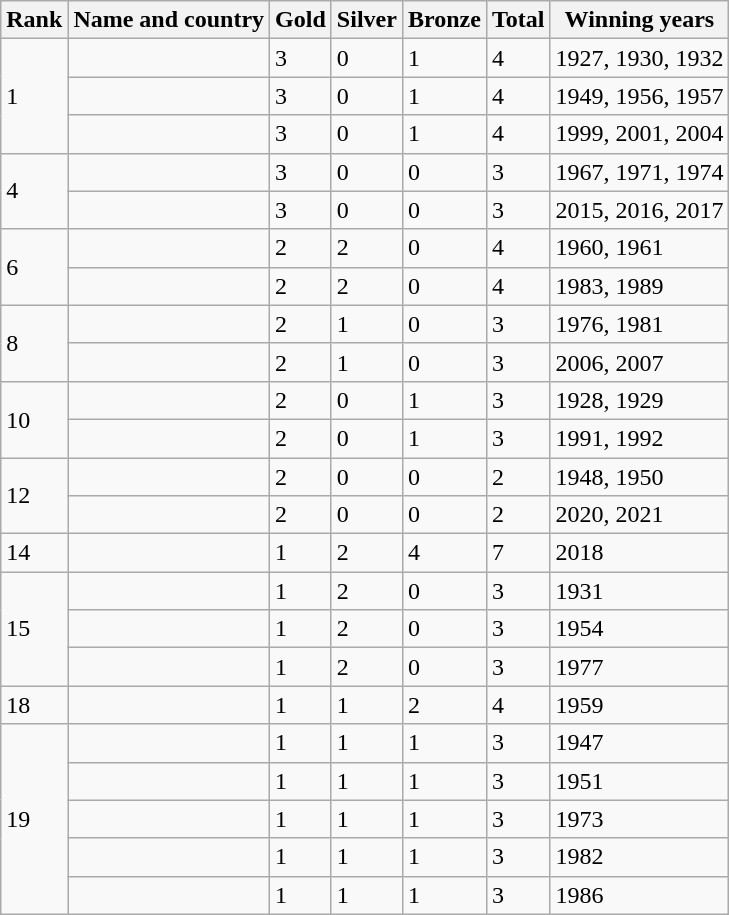<table class="wikitable">
<tr>
<th>Rank</th>
<th>Name and country</th>
<th>Gold</th>
<th>Silver</th>
<th>Bronze</th>
<th>Total</th>
<th>Winning years</th>
</tr>
<tr>
<td rowspan=3>1</td>
<td></td>
<td>3</td>
<td>0</td>
<td>1</td>
<td>4</td>
<td>1927, 1930, 1932</td>
</tr>
<tr>
<td></td>
<td>3</td>
<td>0</td>
<td>1</td>
<td>4</td>
<td>1949, 1956, 1957</td>
</tr>
<tr>
<td></td>
<td>3</td>
<td>0</td>
<td>1</td>
<td>4</td>
<td>1999, 2001, 2004</td>
</tr>
<tr>
<td rowspan=2>4</td>
<td></td>
<td>3</td>
<td>0</td>
<td>0</td>
<td>3</td>
<td>1967, 1971, 1974</td>
</tr>
<tr>
<td></td>
<td>3</td>
<td>0</td>
<td>0</td>
<td>3</td>
<td>2015, 2016, 2017</td>
</tr>
<tr>
<td rowspan=2>6</td>
<td></td>
<td>2</td>
<td>2</td>
<td>0</td>
<td>4</td>
<td>1960, 1961</td>
</tr>
<tr>
<td></td>
<td>2</td>
<td>2</td>
<td>0</td>
<td>4</td>
<td>1983, 1989</td>
</tr>
<tr>
<td rowspan=2>8</td>
<td></td>
<td>2</td>
<td>1</td>
<td>0</td>
<td>3</td>
<td>1976, 1981</td>
</tr>
<tr>
<td></td>
<td>2</td>
<td>1</td>
<td>0</td>
<td>3</td>
<td>2006, 2007</td>
</tr>
<tr>
<td rowspan=2>10</td>
<td></td>
<td>2</td>
<td>0</td>
<td>1</td>
<td>3</td>
<td>1928, 1929</td>
</tr>
<tr>
<td></td>
<td>2</td>
<td>0</td>
<td>1</td>
<td>3</td>
<td>1991, 1992</td>
</tr>
<tr>
<td rowspan=2>12</td>
<td></td>
<td>2</td>
<td>0</td>
<td>0</td>
<td>2</td>
<td>1948, 1950</td>
</tr>
<tr>
<td></td>
<td>2</td>
<td>0</td>
<td>0</td>
<td>2</td>
<td>2020, 2021</td>
</tr>
<tr>
<td>14</td>
<td></td>
<td>1</td>
<td>2</td>
<td>4</td>
<td>7</td>
<td>2018</td>
</tr>
<tr>
<td rowspan=3>15</td>
<td></td>
<td>1</td>
<td>2</td>
<td>0</td>
<td>3</td>
<td>1931</td>
</tr>
<tr>
<td></td>
<td>1</td>
<td>2</td>
<td>0</td>
<td>3</td>
<td>1954</td>
</tr>
<tr>
<td></td>
<td>1</td>
<td>2</td>
<td>0</td>
<td>3</td>
<td>1977</td>
</tr>
<tr>
<td>18</td>
<td></td>
<td>1</td>
<td>1</td>
<td>2</td>
<td>4</td>
<td>1959</td>
</tr>
<tr>
<td rowspan=5>19</td>
<td></td>
<td>1</td>
<td>1</td>
<td>1</td>
<td>3</td>
<td>1947</td>
</tr>
<tr>
<td></td>
<td>1</td>
<td>1</td>
<td>1</td>
<td>3</td>
<td>1951</td>
</tr>
<tr>
<td></td>
<td>1</td>
<td>1</td>
<td>1</td>
<td>3</td>
<td>1973</td>
</tr>
<tr>
<td></td>
<td>1</td>
<td>1</td>
<td>1</td>
<td>3</td>
<td>1982</td>
</tr>
<tr>
<td></td>
<td>1</td>
<td>1</td>
<td>1</td>
<td>3</td>
<td>1986</td>
</tr>
</table>
